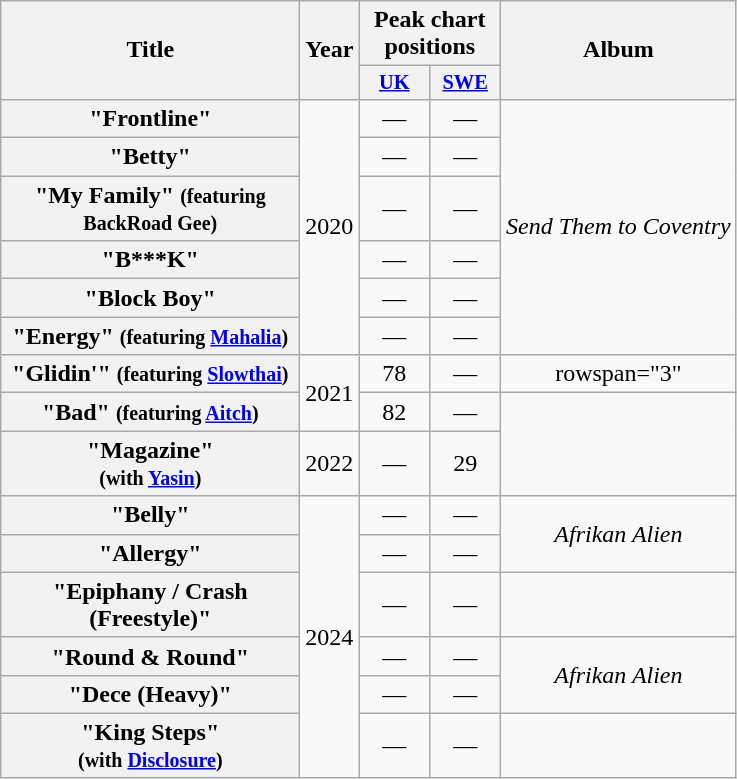<table class="wikitable plainrowheaders" style="text-align:center;" border="1">
<tr>
<th scope="col" rowspan="2" style="width:12em;">Title</th>
<th scope="col" rowspan="2" style="width:1em;">Year</th>
<th scope="col" colspan="2">Peak chart positions</th>
<th scope="col" rowspan="2">Album</th>
</tr>
<tr>
<th scope="col" style="width:3em;font-size:85%;"><a href='#'>UK</a><br></th>
<th scope="col" style="width:3em;font-size:85%;"><a href='#'>SWE</a><br></th>
</tr>
<tr>
<th scope="row">"Frontline"</th>
<td rowspan="6">2020</td>
<td>—</td>
<td>—</td>
<td rowspan="6"><em>Send Them to Coventry</em></td>
</tr>
<tr>
<th scope="row">"Betty"</th>
<td>—</td>
<td>—</td>
</tr>
<tr>
<th scope="row">"My Family" <small>(featuring BackRoad Gee)</small></th>
<td>—</td>
<td>—</td>
</tr>
<tr>
<th scope="row">"B***K"</th>
<td>—</td>
<td>—</td>
</tr>
<tr>
<th scope="row">"Block Boy"</th>
<td>—</td>
<td>—</td>
</tr>
<tr>
<th scope="row">"Energy" <small>(featuring <a href='#'>Mahalia</a>)</small></th>
<td>—</td>
<td>—</td>
</tr>
<tr>
<th scope="row">"Glidin'" <small>(featuring <a href='#'>Slowthai</a>)</small></th>
<td rowspan="2">2021</td>
<td>78</td>
<td>—</td>
<td>rowspan="3" </td>
</tr>
<tr>
<th scope="row">"Bad" <small>(featuring <a href='#'>Aitch</a>)</small></th>
<td>82</td>
<td>—</td>
</tr>
<tr>
<th scope="row">"Magazine"<br><small>(with <a href='#'>Yasin</a>)</small></th>
<td>2022</td>
<td>—</td>
<td>29</td>
</tr>
<tr>
<th scope="row">"Belly"</th>
<td rowspan="6">2024</td>
<td>—</td>
<td>—</td>
<td rowspan="2"><em>Afrikan Alien</em></td>
</tr>
<tr>
<th scope="row">"Allergy"</th>
<td>—</td>
<td>—</td>
</tr>
<tr>
<th scope="row">"Epiphany / Crash (Freestyle)"</th>
<td>—</td>
<td>—</td>
<td></td>
</tr>
<tr>
<th scope="row">"Round & Round"</th>
<td>—</td>
<td>—</td>
<td rowspan="2"><em>Afrikan Alien</em></td>
</tr>
<tr>
<th scope="row">"Dece (Heavy)"</th>
<td>—</td>
<td>—</td>
</tr>
<tr>
<th scope="row">"King Steps"<br><small>(with <a href='#'>Disclosure</a>)</small></th>
<td>—</td>
<td>—</td>
<td></td>
</tr>
</table>
